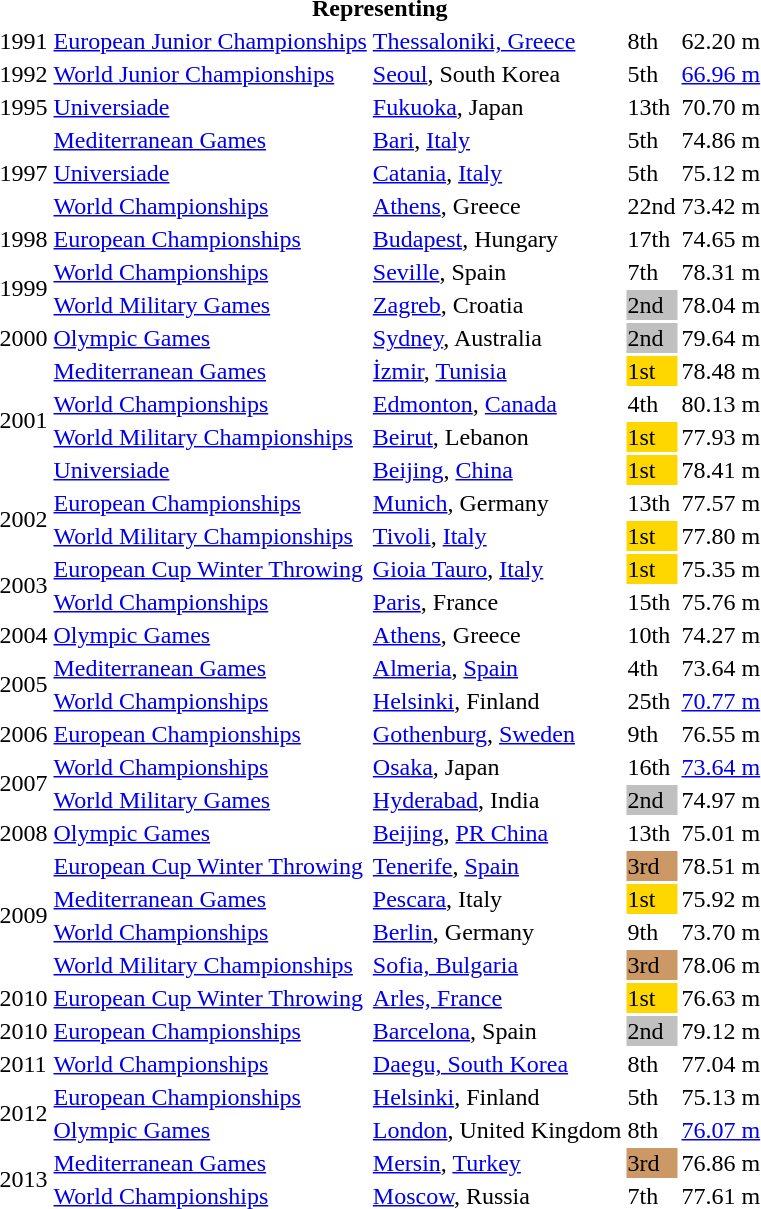<table>
<tr>
<th colspan="6">Representing </th>
</tr>
<tr>
<td>1991</td>
<td align=left><a href='#'>European Junior Championships</a></td>
<td align=left><a href='#'>Thessaloniki, Greece</a></td>
<td>8th</td>
<td>62.20 m</td>
</tr>
<tr>
<td>1992</td>
<td align=left><a href='#'>World Junior Championships</a></td>
<td align=left><a href='#'>Seoul</a>, South Korea</td>
<td>5th</td>
<td><a href='#'>66.96 m</a> </td>
</tr>
<tr>
<td>1995</td>
<td align=left><a href='#'>Universiade</a></td>
<td align=left><a href='#'>Fukuoka</a>, Japan</td>
<td>13th</td>
<td>70.70 m</td>
</tr>
<tr>
<td rowspan=3>1997</td>
<td align=left><a href='#'>Mediterranean Games</a></td>
<td align=left><a href='#'>Bari</a>, <a href='#'>Italy</a></td>
<td>5th</td>
<td>74.86 m</td>
</tr>
<tr>
<td align=left><a href='#'>Universiade</a></td>
<td align=left><a href='#'>Catania</a>, <a href='#'>Italy</a></td>
<td>5th</td>
<td>75.12 m</td>
</tr>
<tr>
<td align=left><a href='#'>World Championships</a></td>
<td align=left><a href='#'>Athens</a>, Greece</td>
<td>22nd</td>
<td>73.42 m</td>
</tr>
<tr>
<td>1998</td>
<td align=left><a href='#'>European Championships</a></td>
<td align=left><a href='#'>Budapest</a>, Hungary</td>
<td>17th</td>
<td>74.65 m</td>
</tr>
<tr>
<td rowspan=2>1999</td>
<td align=left><a href='#'>World Championships</a></td>
<td align=left><a href='#'>Seville</a>, Spain</td>
<td>7th</td>
<td>78.31 m</td>
</tr>
<tr>
<td align=left><a href='#'>World Military Games</a></td>
<td align=left><a href='#'>Zagreb</a>, Croatia</td>
<td bgcolor="silver">2nd</td>
<td>78.04 m</td>
</tr>
<tr>
<td>2000</td>
<td align=left><a href='#'>Olympic Games</a></td>
<td align=left><a href='#'>Sydney</a>, Australia</td>
<td bgcolor="silver">2nd</td>
<td>79.64 m </td>
</tr>
<tr>
<td rowspan=4>2001</td>
<td align=left><a href='#'>Mediterranean Games</a></td>
<td align=left><a href='#'>İzmir</a>, <a href='#'>Tunisia</a></td>
<td bgcolor=gold>1st</td>
<td>78.48 m</td>
</tr>
<tr>
<td align=left><a href='#'>World Championships</a></td>
<td align=left><a href='#'>Edmonton</a>, <a href='#'>Canada</a></td>
<td>4th</td>
<td>80.13 m</td>
</tr>
<tr>
<td align=left><a href='#'>World Military Championships</a></td>
<td align=left><a href='#'>Beirut</a>, Lebanon</td>
<td bgcolor=gold>1st</td>
<td>77.93 m</td>
</tr>
<tr>
<td align=left><a href='#'>Universiade</a></td>
<td align=left><a href='#'>Beijing</a>, <a href='#'>China</a></td>
<td bgcolor="gold">1st</td>
<td>78.41 m</td>
</tr>
<tr>
<td rowspan=2>2002</td>
<td align=left><a href='#'>European Championships</a></td>
<td align=left><a href='#'>Munich</a>, Germany</td>
<td>13th</td>
<td>77.57 m</td>
</tr>
<tr>
<td align=left><a href='#'>World Military Championships</a></td>
<td align=left><a href='#'>Tivoli</a>, <a href='#'>Italy</a></td>
<td bgcolor=gold>1st</td>
<td>77.80 m</td>
</tr>
<tr>
<td rowspan=2>2003</td>
<td align=left><a href='#'>European Cup Winter Throwing</a></td>
<td align=left><a href='#'>Gioia Tauro</a>, <a href='#'>Italy</a></td>
<td bgcolor=gold>1st</td>
<td>75.35 m</td>
</tr>
<tr>
<td align=left><a href='#'>World Championships</a></td>
<td align=left><a href='#'>Paris</a>, France</td>
<td>15th</td>
<td>75.76 m</td>
</tr>
<tr>
<td>2004</td>
<td align=left><a href='#'>Olympic Games</a></td>
<td align=left><a href='#'>Athens</a>, Greece</td>
<td>10th</td>
<td>74.27 m</td>
</tr>
<tr>
<td rowspan=2>2005</td>
<td align=left><a href='#'>Mediterranean Games</a></td>
<td align=left><a href='#'>Almeria</a>, <a href='#'>Spain</a></td>
<td>4th</td>
<td>73.64 m</td>
</tr>
<tr>
<td align=left><a href='#'>World Championships</a></td>
<td align=left><a href='#'>Helsinki</a>, Finland</td>
<td>25th</td>
<td><a href='#'>70.77 m</a></td>
</tr>
<tr>
<td>2006</td>
<td align=left><a href='#'>European Championships</a></td>
<td align=left><a href='#'>Gothenburg</a>, <a href='#'>Sweden</a></td>
<td>9th</td>
<td>76.55 m</td>
</tr>
<tr>
<td rowspan=2>2007</td>
<td align=left><a href='#'>World Championships</a></td>
<td align=left><a href='#'>Osaka</a>, Japan</td>
<td>16th</td>
<td><a href='#'>73.64 m</a></td>
</tr>
<tr>
<td align=left><a href='#'>World Military Games</a></td>
<td align=left><a href='#'>Hyderabad</a>, India</td>
<td bgcolor="silver">2nd</td>
<td>74.97 m</td>
</tr>
<tr>
<td>2008</td>
<td align=left><a href='#'>Olympic Games</a></td>
<td align=left><a href='#'>Beijing</a>, <a href='#'>PR China</a></td>
<td>13th</td>
<td>75.01 m</td>
</tr>
<tr>
<td rowspan=4>2009</td>
<td align=left><a href='#'>European Cup Winter Throwing</a></td>
<td align=left><a href='#'>Tenerife</a>, <a href='#'>Spain</a></td>
<td bgcolor=cc9966>3rd</td>
<td>78.51 m</td>
</tr>
<tr>
<td align=left><a href='#'>Mediterranean Games</a></td>
<td align=left><a href='#'>Pescara</a>, Italy</td>
<td bgcolor="gold">1st</td>
<td>75.92 m</td>
</tr>
<tr>
<td align=left><a href='#'>World Championships</a></td>
<td align=left><a href='#'>Berlin</a>, Germany</td>
<td>9th</td>
<td>73.70 m</td>
</tr>
<tr>
<td align=left><a href='#'>World Military Championships</a></td>
<td align=left><a href='#'>Sofia, Bulgaria</a></td>
<td bgcolor=cc9966>3rd</td>
<td>78.06 m</td>
</tr>
<tr>
<td>2010</td>
<td align=left><a href='#'>European Cup Winter Throwing</a></td>
<td align=left><a href='#'>Arles, France</a></td>
<td bgcolor="gold">1st</td>
<td>76.63 m</td>
</tr>
<tr>
<td>2010</td>
<td align=left><a href='#'>European Championships</a></td>
<td align=left><a href='#'>Barcelona</a>, Spain</td>
<td bgcolor="silver">2nd</td>
<td>79.12 m </td>
</tr>
<tr>
<td>2011</td>
<td align=left><a href='#'>World Championships</a></td>
<td align=left><a href='#'>Daegu, South Korea</a></td>
<td>8th</td>
<td>77.04 m</td>
</tr>
<tr>
<td rowspan=2>2012</td>
<td align=left><a href='#'>European Championships</a></td>
<td align=left><a href='#'>Helsinki</a>, Finland</td>
<td>5th</td>
<td>75.13 m</td>
</tr>
<tr>
<td align=left><a href='#'>Olympic Games</a></td>
<td align=left><a href='#'>London</a>, United Kingdom</td>
<td>8th</td>
<td><a href='#'>76.07 m</a></td>
</tr>
<tr>
<td rowspan=2>2013</td>
<td align=left><a href='#'>Mediterranean Games</a></td>
<td align=left><a href='#'>Mersin</a>, <a href='#'>Turkey</a></td>
<td bgcolor=cc9966>3rd</td>
<td>76.86 m</td>
</tr>
<tr>
<td align=left><a href='#'>World Championships</a></td>
<td align=left><a href='#'>Moscow</a>, Russia</td>
<td>7th</td>
<td>77.61 m</td>
</tr>
</table>
